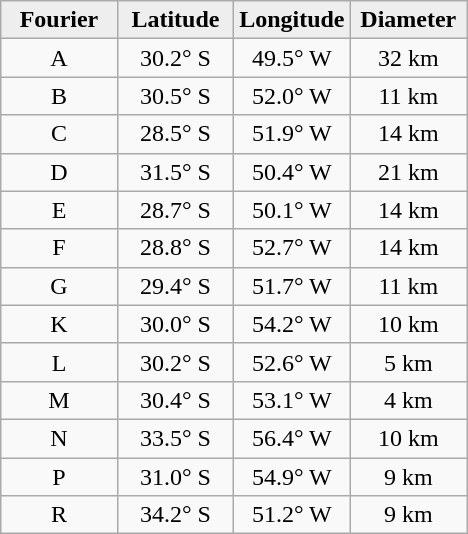<table class="wikitable">
<tr>
<th width="25%" style="background:#eeeeee;">Fourier</th>
<th width="25%" style="background:#eeeeee;">Latitude</th>
<th width="25%" style="background:#eeeeee;">Longitude</th>
<th width="25%" style="background:#eeeeee;">Diameter</th>
</tr>
<tr>
<td align="center">A</td>
<td align="center">30.2° S</td>
<td align="center">49.5° W</td>
<td align="center">32 km</td>
</tr>
<tr>
<td align="center">B</td>
<td align="center">30.5° S</td>
<td align="center">52.0° W</td>
<td align="center">11 km</td>
</tr>
<tr>
<td align="center">C</td>
<td align="center">28.5° S</td>
<td align="center">51.9° W</td>
<td align="center">14 km</td>
</tr>
<tr>
<td align="center">D</td>
<td align="center">31.5° S</td>
<td align="center">50.4° W</td>
<td align="center">21 km</td>
</tr>
<tr>
<td align="center">E</td>
<td align="center">28.7° S</td>
<td align="center">50.1° W</td>
<td align="center">14 km</td>
</tr>
<tr>
<td align="center">F</td>
<td align="center">28.8° S</td>
<td align="center">52.7° W</td>
<td align="center">14 km</td>
</tr>
<tr>
<td align="center">G</td>
<td align="center">29.4° S</td>
<td align="center">51.7° W</td>
<td align="center">11 km</td>
</tr>
<tr>
<td align="center">K</td>
<td align="center">30.0° S</td>
<td align="center">54.2° W</td>
<td align="center">10 km</td>
</tr>
<tr>
<td align="center">L</td>
<td align="center">30.2° S</td>
<td align="center">52.6° W</td>
<td align="center">5 km</td>
</tr>
<tr>
<td align="center">M</td>
<td align="center">30.4° S</td>
<td align="center">53.1° W</td>
<td align="center">4 km</td>
</tr>
<tr>
<td align="center">N</td>
<td align="center">33.5° S</td>
<td align="center">56.4° W</td>
<td align="center">10 km</td>
</tr>
<tr>
<td align="center">P</td>
<td align="center">31.0° S</td>
<td align="center">54.9° W</td>
<td align="center">9 km</td>
</tr>
<tr>
<td align="center">R</td>
<td align="center">34.2° S</td>
<td align="center">51.2° W</td>
<td align="center">9 km</td>
</tr>
</table>
